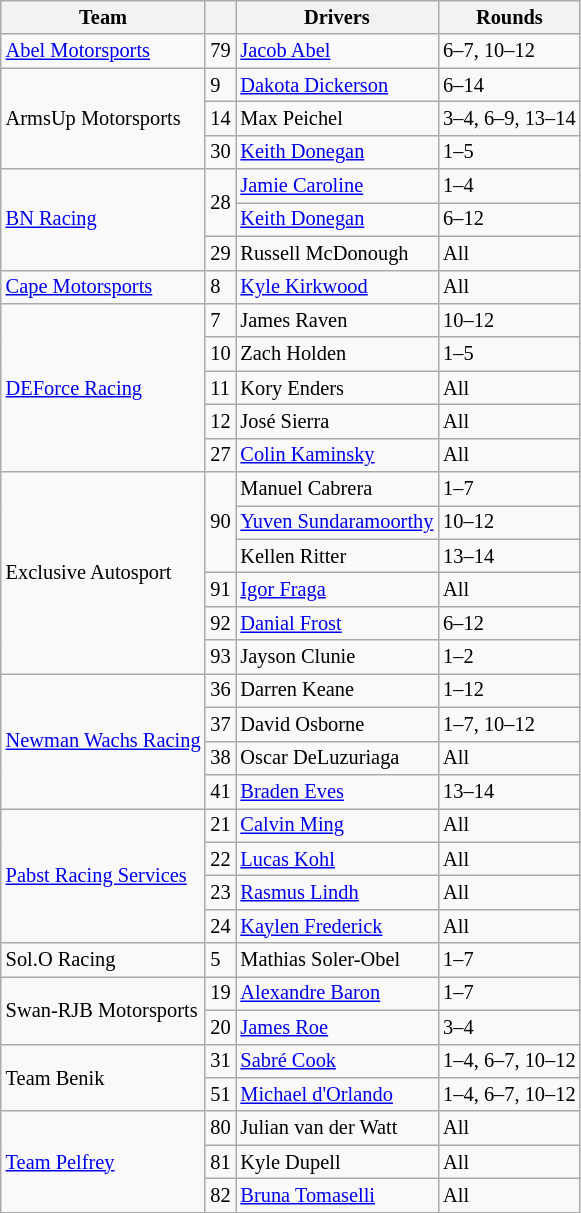<table class="wikitable sortable" style="font-size:85%;">
<tr>
<th>Team</th>
<th></th>
<th>Drivers</th>
<th>Rounds</th>
</tr>
<tr>
<td><a href='#'>Abel Motorsports</a></td>
<td>79</td>
<td> <a href='#'>Jacob Abel</a></td>
<td>6–7, 10–12</td>
</tr>
<tr>
<td rowspan="3">ArmsUp Motorsports</td>
<td>9</td>
<td> <a href='#'>Dakota Dickerson</a></td>
<td>6–14</td>
</tr>
<tr>
<td>14</td>
<td> Max Peichel</td>
<td>3–4, 6–9, 13–14</td>
</tr>
<tr>
<td>30</td>
<td> <a href='#'>Keith Donegan</a></td>
<td>1–5</td>
</tr>
<tr>
<td rowspan="3"><a href='#'>BN Racing</a></td>
<td rowspan="2">28</td>
<td> <a href='#'>Jamie Caroline</a></td>
<td>1–4</td>
</tr>
<tr>
<td> <a href='#'>Keith Donegan</a></td>
<td>6–12</td>
</tr>
<tr>
<td>29</td>
<td> Russell McDonough</td>
<td>All</td>
</tr>
<tr>
<td><a href='#'>Cape Motorsports</a></td>
<td>8</td>
<td> <a href='#'>Kyle Kirkwood</a></td>
<td>All</td>
</tr>
<tr>
<td rowspan=5><a href='#'>DEForce Racing</a></td>
<td>7</td>
<td> James Raven</td>
<td>10–12</td>
</tr>
<tr>
<td>10</td>
<td> Zach Holden</td>
<td>1–5</td>
</tr>
<tr>
<td>11</td>
<td> Kory Enders</td>
<td>All</td>
</tr>
<tr>
<td>12</td>
<td> José Sierra</td>
<td>All</td>
</tr>
<tr>
<td>27</td>
<td> <a href='#'>Colin Kaminsky</a></td>
<td>All</td>
</tr>
<tr>
<td rowspan="6">Exclusive Autosport</td>
<td rowspan="3">90</td>
<td> Manuel Cabrera</td>
<td>1–7</td>
</tr>
<tr>
<td nowrap> <a href='#'>Yuven Sundaramoorthy</a></td>
<td>10–12</td>
</tr>
<tr>
<td> Kellen Ritter</td>
<td>13–14</td>
</tr>
<tr>
<td>91</td>
<td> <a href='#'>Igor Fraga</a></td>
<td>All</td>
</tr>
<tr>
<td>92</td>
<td> <a href='#'>Danial Frost</a></td>
<td>6–12</td>
</tr>
<tr>
<td>93</td>
<td> Jayson Clunie</td>
<td>1–2</td>
</tr>
<tr>
<td rowspan="4"><a href='#'>Newman Wachs Racing</a></td>
<td>36</td>
<td> Darren Keane</td>
<td>1–12</td>
</tr>
<tr>
<td>37</td>
<td> David Osborne</td>
<td>1–7, 10–12</td>
</tr>
<tr>
<td>38</td>
<td> Oscar DeLuzuriaga</td>
<td>All</td>
</tr>
<tr>
<td>41</td>
<td> <a href='#'>Braden Eves</a></td>
<td>13–14</td>
</tr>
<tr>
<td rowspan=4><a href='#'>Pabst Racing Services</a></td>
<td>21</td>
<td> <a href='#'>Calvin Ming</a></td>
<td>All</td>
</tr>
<tr>
<td>22</td>
<td> <a href='#'>Lucas Kohl</a></td>
<td>All</td>
</tr>
<tr>
<td>23</td>
<td> <a href='#'>Rasmus Lindh</a></td>
<td>All</td>
</tr>
<tr>
<td>24</td>
<td> <a href='#'>Kaylen Frederick</a></td>
<td>All</td>
</tr>
<tr>
<td>Sol.O Racing</td>
<td>5</td>
<td> Mathias Soler-Obel</td>
<td>1–7</td>
</tr>
<tr>
<td rowspan="2">Swan-RJB Motorsports</td>
<td>19</td>
<td> <a href='#'>Alexandre Baron</a></td>
<td>1–7</td>
</tr>
<tr>
<td>20</td>
<td> <a href='#'>James Roe</a></td>
<td>3–4</td>
</tr>
<tr>
<td rowspan="2">Team Benik</td>
<td>31</td>
<td> <a href='#'>Sabré Cook</a></td>
<td>1–4, 6–7, 10–12</td>
</tr>
<tr>
<td>51</td>
<td> <a href='#'>Michael d'Orlando</a></td>
<td>1–4, 6–7, 10–12</td>
</tr>
<tr>
<td rowspan=3><a href='#'>Team Pelfrey</a></td>
<td>80</td>
<td> Julian van der Watt</td>
<td>All</td>
</tr>
<tr>
<td>81</td>
<td> Kyle Dupell</td>
<td>All</td>
</tr>
<tr>
<td>82</td>
<td> <a href='#'>Bruna Tomaselli</a></td>
<td>All</td>
</tr>
</table>
